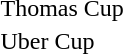<table>
<tr>
<td rowspan="2">Thomas Cup</td>
<td rowspan=2;align="left"></td>
<td rowspan=2;align="left"></td>
<td align="left"></td>
</tr>
<tr>
<td align="left"></td>
</tr>
<tr>
<td rowspan="2">Uber Cup</td>
<td rowspan=2;align="left"></td>
<td rowspan=2;align="left"></td>
<td align="left"></td>
</tr>
<tr>
<td align="left"></td>
</tr>
<tr>
</tr>
</table>
